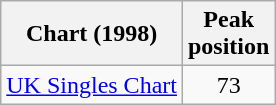<table class="wikitable sortable">
<tr>
<th>Chart (1998)</th>
<th>Peak<br>position</th>
</tr>
<tr>
<td><a href='#'>UK Singles Chart</a></td>
<td align="center">73</td>
</tr>
</table>
